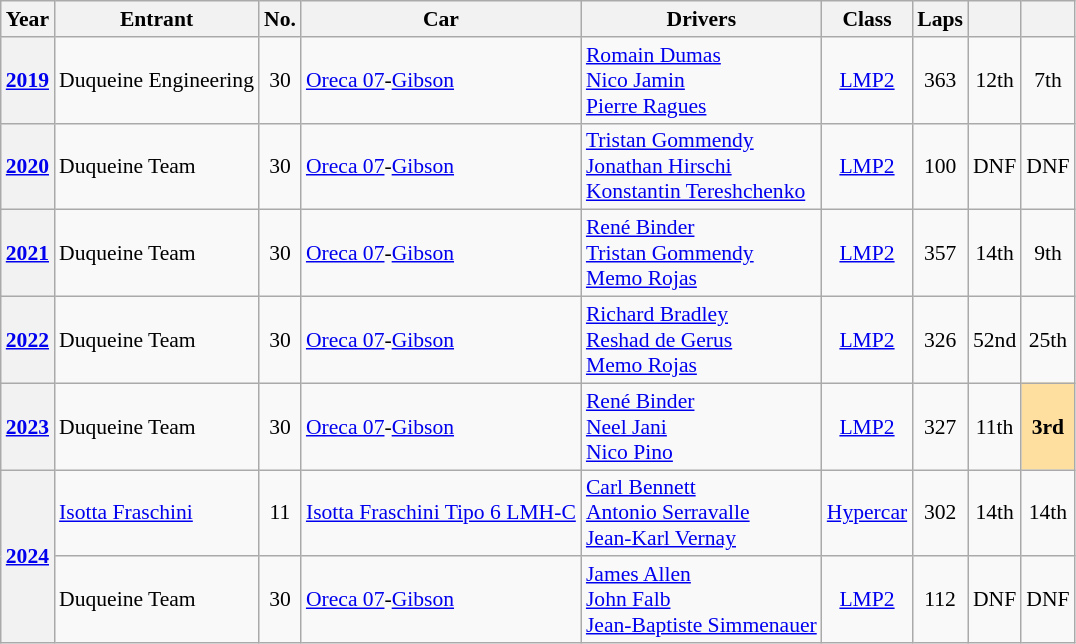<table class="wikitable" style="font-size:90%">
<tr>
<th>Year</th>
<th>Entrant</th>
<th>No.</th>
<th>Car</th>
<th>Drivers</th>
<th>Class</th>
<th>Laps</th>
<th></th>
<th></th>
</tr>
<tr align="center">
<th><a href='#'>2019</a></th>
<td align=left> Duqueine Engineering</td>
<td>30</td>
<td align=left><a href='#'>Oreca 07</a>-<a href='#'>Gibson</a></td>
<td align=left> <a href='#'>Romain Dumas</a><br> <a href='#'>Nico Jamin</a><br> <a href='#'>Pierre Ragues</a></td>
<td><a href='#'>LMP2</a></td>
<td>363</td>
<td>12th</td>
<td>7th</td>
</tr>
<tr align="center">
<th><a href='#'>2020</a></th>
<td align=left> Duqueine Team</td>
<td>30</td>
<td align=left><a href='#'>Oreca 07</a>-<a href='#'>Gibson</a></td>
<td align=left> <a href='#'>Tristan Gommendy</a><br> <a href='#'>Jonathan Hirschi</a><br> <a href='#'>Konstantin Tereshchenko</a></td>
<td><a href='#'>LMP2</a></td>
<td>100</td>
<td>DNF</td>
<td>DNF</td>
</tr>
<tr align="center">
<th><a href='#'>2021</a></th>
<td align=left> Duqueine Team</td>
<td>30</td>
<td align=left><a href='#'>Oreca 07</a>-<a href='#'>Gibson</a></td>
<td align=left> <a href='#'>René Binder</a><br> <a href='#'>Tristan Gommendy</a><br> <a href='#'>Memo Rojas</a></td>
<td><a href='#'>LMP2</a></td>
<td>357</td>
<td>14th</td>
<td>9th</td>
</tr>
<tr align="center">
<th><a href='#'>2022</a></th>
<td align=left> Duqueine Team</td>
<td>30</td>
<td align=left><a href='#'>Oreca 07</a>-<a href='#'>Gibson</a></td>
<td align=left> <a href='#'>Richard Bradley</a><br> <a href='#'>Reshad de Gerus</a><br> <a href='#'>Memo Rojas</a></td>
<td><a href='#'>LMP2</a></td>
<td>326</td>
<td>52nd</td>
<td>25th</td>
</tr>
<tr align="center">
<th><a href='#'>2023</a></th>
<td align=left> Duqueine Team</td>
<td>30</td>
<td align=left><a href='#'>Oreca 07</a>-<a href='#'>Gibson</a></td>
<td align=left> <a href='#'>René Binder</a><br> <a href='#'>Neel Jani</a><br> <a href='#'>Nico Pino</a></td>
<td><a href='#'>LMP2</a></td>
<td>327</td>
<td>11th</td>
<td style="background:#FFDF9F;"><strong>3rd</strong></td>
</tr>
<tr align="center">
<th rowspan=2><a href='#'>2024</a></th>
<td align=left> <a href='#'>Isotta Fraschini</a></td>
<td>11</td>
<td align=left><a href='#'>Isotta Fraschini Tipo 6 LMH-C</a></td>
<td align=left> <a href='#'>Carl Bennett</a><br> <a href='#'>Antonio Serravalle</a><br> <a href='#'>Jean-Karl Vernay</a></td>
<td><a href='#'>Hypercar</a></td>
<td>302</td>
<td>14th</td>
<td>14th</td>
</tr>
<tr align="center">
<td align=left> Duqueine Team</td>
<td>30</td>
<td align=left><a href='#'>Oreca 07</a>-<a href='#'>Gibson</a></td>
<td align=left> <a href='#'>James Allen</a><br> <a href='#'>John Falb</a><br> <a href='#'>Jean-Baptiste Simmenauer</a></td>
<td><a href='#'>LMP2</a></td>
<td>112</td>
<td>DNF</td>
<td>DNF</td>
</tr>
</table>
